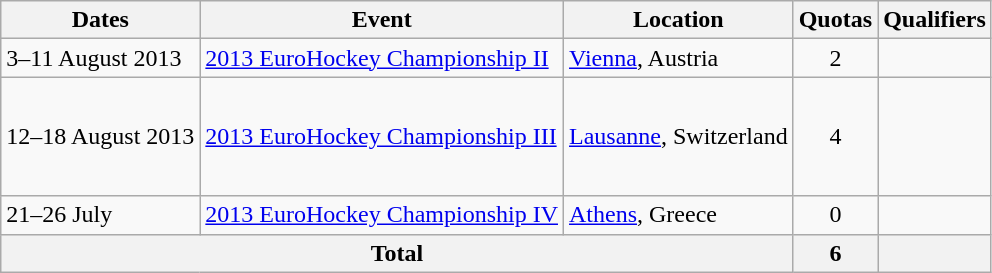<table class="wikitable">
<tr>
<th>Dates</th>
<th>Event</th>
<th>Location</th>
<th>Quotas</th>
<th>Qualifiers</th>
</tr>
<tr>
<td>3–11 August 2013</td>
<td><a href='#'>2013 EuroHockey Championship II</a></td>
<td><a href='#'>Vienna</a>, Austria</td>
<td align=center>2</td>
<td><br></td>
</tr>
<tr>
<td>12–18 August 2013</td>
<td><a href='#'>2013 EuroHockey Championship III</a></td>
<td><a href='#'>Lausanne</a>, Switzerland</td>
<td align=center>4</td>
<td><br><s></s><br><br><br></td>
</tr>
<tr>
<td>21–26 July</td>
<td><a href='#'>2013 EuroHockey Championship IV</a></td>
<td><a href='#'>Athens</a>, Greece</td>
<td align=center>0</td>
<td><s></s></td>
</tr>
<tr>
<th colspan=3>Total</th>
<th>6</th>
<th></th>
</tr>
</table>
